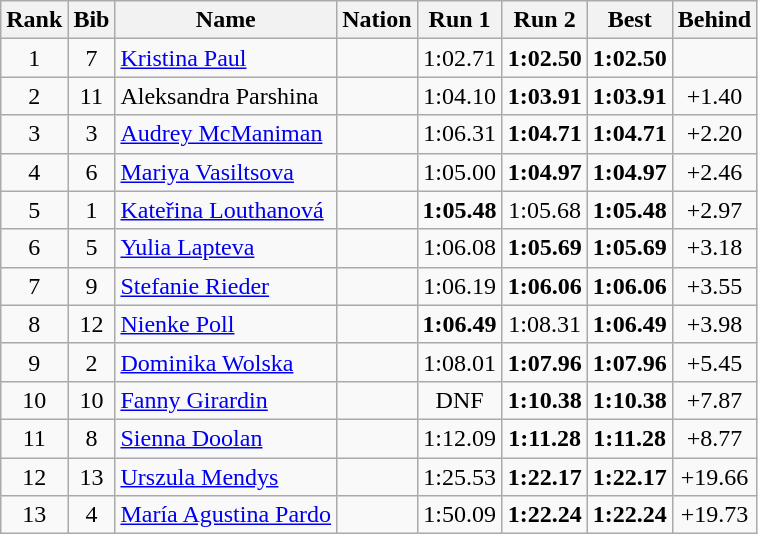<table class="wikitable sortable" style="text-align:center">
<tr>
<th>Rank</th>
<th>Bib</th>
<th>Name</th>
<th>Nation</th>
<th>Run 1</th>
<th>Run 2</th>
<th>Best</th>
<th>Behind</th>
</tr>
<tr>
<td>1</td>
<td>7</td>
<td align=left><a href='#'>Kristina Paul</a></td>
<td align=left></td>
<td>1:02.71</td>
<td><strong>1:02.50</strong></td>
<td><strong>1:02.50</strong></td>
<td></td>
</tr>
<tr>
<td>2</td>
<td>11</td>
<td align=left>Aleksandra Parshina</td>
<td align=left></td>
<td>1:04.10</td>
<td><strong>1:03.91</strong></td>
<td><strong>1:03.91</strong></td>
<td>+1.40</td>
</tr>
<tr>
<td>3</td>
<td>3</td>
<td align=left><a href='#'>Audrey McManiman</a></td>
<td align=left></td>
<td>1:06.31</td>
<td><strong>1:04.71</strong></td>
<td><strong>1:04.71</strong></td>
<td>+2.20</td>
</tr>
<tr>
<td>4</td>
<td>6</td>
<td align=left><a href='#'>Mariya Vasiltsova</a></td>
<td align=left></td>
<td>1:05.00</td>
<td><strong>1:04.97</strong></td>
<td><strong>1:04.97</strong></td>
<td>+2.46</td>
</tr>
<tr>
<td>5</td>
<td>1</td>
<td align=left><a href='#'>Kateřina Louthanová</a></td>
<td align=left></td>
<td><strong>1:05.48</strong></td>
<td>1:05.68</td>
<td><strong>1:05.48</strong></td>
<td>+2.97</td>
</tr>
<tr>
<td>6</td>
<td>5</td>
<td align=left><a href='#'>Yulia Lapteva</a></td>
<td align=left></td>
<td>1:06.08</td>
<td><strong>1:05.69</strong></td>
<td><strong>1:05.69</strong></td>
<td>+3.18</td>
</tr>
<tr>
<td>7</td>
<td>9</td>
<td align=left><a href='#'>Stefanie Rieder</a></td>
<td align=left></td>
<td>1:06.19</td>
<td><strong>1:06.06</strong></td>
<td><strong>1:06.06</strong></td>
<td>+3.55</td>
</tr>
<tr>
<td>8</td>
<td>12</td>
<td align=left><a href='#'>Nienke Poll</a></td>
<td align=left></td>
<td><strong>1:06.49</strong></td>
<td>1:08.31</td>
<td><strong>1:06.49</strong></td>
<td>+3.98</td>
</tr>
<tr>
<td>9</td>
<td>2</td>
<td align=left><a href='#'>Dominika Wolska</a></td>
<td align=left></td>
<td>1:08.01</td>
<td><strong>1:07.96</strong></td>
<td><strong>1:07.96</strong></td>
<td>+5.45</td>
</tr>
<tr>
<td>10</td>
<td>10</td>
<td align=left><a href='#'>Fanny Girardin</a></td>
<td align=left></td>
<td>DNF</td>
<td><strong>1:10.38</strong></td>
<td><strong>1:10.38</strong></td>
<td>+7.87</td>
</tr>
<tr>
<td>11</td>
<td>8</td>
<td align=left><a href='#'>Sienna Doolan</a></td>
<td align=left></td>
<td>1:12.09</td>
<td><strong>1:11.28</strong></td>
<td><strong>1:11.28</strong></td>
<td>+8.77</td>
</tr>
<tr>
<td>12</td>
<td>13</td>
<td align=left><a href='#'>Urszula Mendys</a></td>
<td align=left></td>
<td>1:25.53</td>
<td><strong>1:22.17</strong></td>
<td><strong>1:22.17</strong></td>
<td>+19.66</td>
</tr>
<tr>
<td>13</td>
<td>4</td>
<td align=left><a href='#'>María Agustina Pardo</a></td>
<td align=left></td>
<td>1:50.09</td>
<td><strong>1:22.24</strong></td>
<td><strong>1:22.24</strong></td>
<td>+19.73</td>
</tr>
</table>
